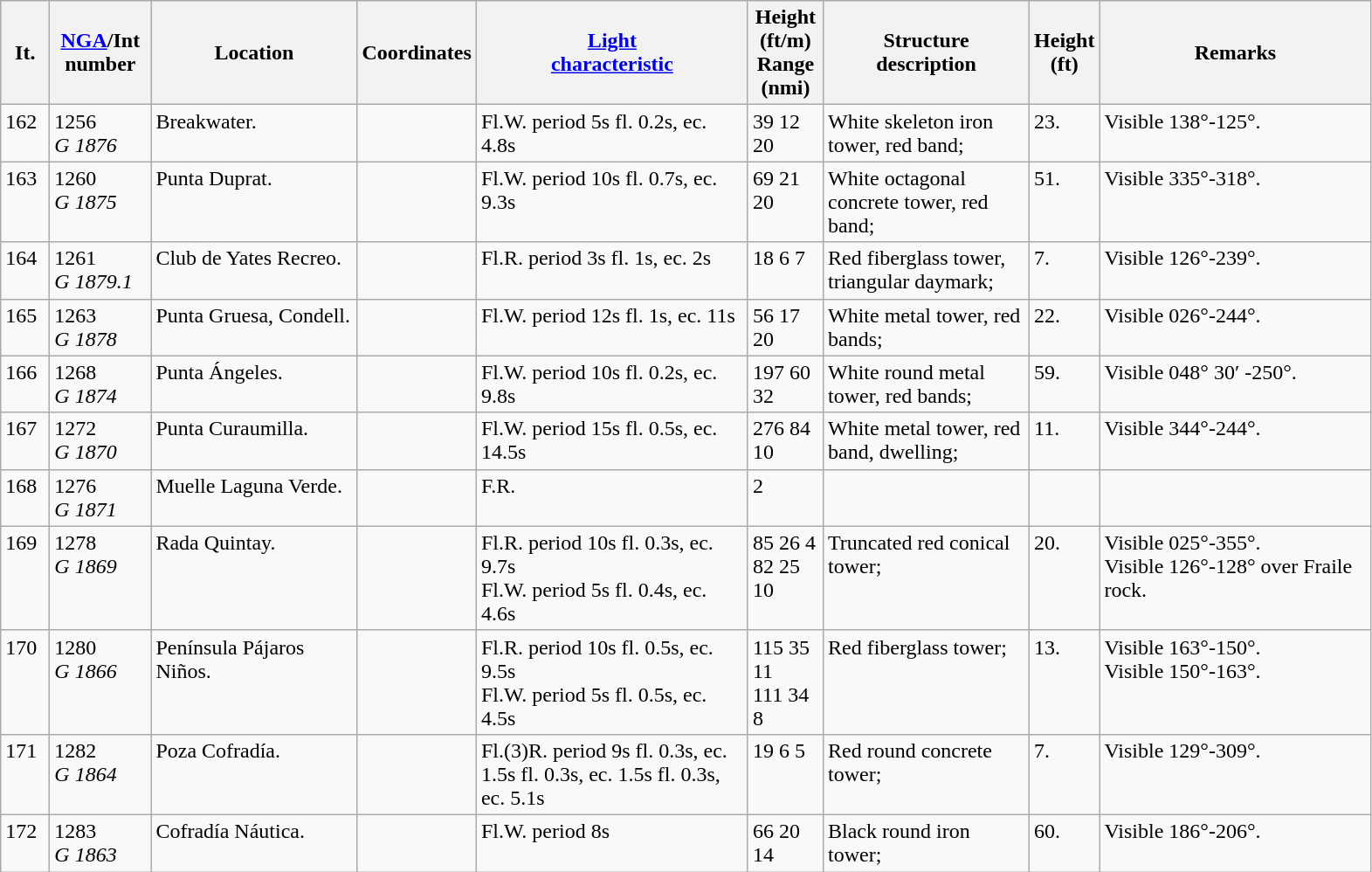<table class="wikitable">
<tr>
<th width="30">It.</th>
<th width="70"><a href='#'>NGA</a>/Int<br>number</th>
<th width="150">Location</th>
<th width="80">Coordinates</th>
<th width="200"><a href='#'>Light<br>characteristic</a></th>
<th width="50">Height (ft/m)<br>Range (nmi)</th>
<th width="150">Structure<br>description</th>
<th width="30">Height (ft)</th>
<th width="200">Remarks</th>
</tr>
<tr valign="top">
<td>162</td>
<td>1256<br><em>G 1876</em></td>
<td>Breakwater.</td>
<td></td>
<td>Fl.W. period 5s fl. 0.2s, ec. 4.8s</td>
<td>39 12 20</td>
<td>White skeleton iron tower, red  band;</td>
<td>23.</td>
<td>Visible 138°-125°.</td>
</tr>
<tr valign="top">
<td>163</td>
<td>1260<br><em>G 1875</em></td>
<td>Punta Duprat.</td>
<td></td>
<td>Fl.W. period 10s fl. 0.7s, ec. 9.3s</td>
<td>69 21 20</td>
<td>White octagonal concrete tower,  red band;</td>
<td>51.</td>
<td>Visible 335°-318°.</td>
</tr>
<tr valign="top">
<td>164</td>
<td>1261<br><em>G 1879.1</em></td>
<td>Club de Yates Recreo.</td>
<td></td>
<td>Fl.R. period 3s fl. 1s, ec. 2s</td>
<td>18 6 7</td>
<td>Red fiberglass tower, triangular  daymark;</td>
<td>7.</td>
<td>Visible 126°-239°.</td>
</tr>
<tr valign="top">
<td>165</td>
<td>1263<br><em>G 1878</em></td>
<td>Punta Gruesa, Condell.</td>
<td></td>
<td>Fl.W. period 12s fl. 1s, ec. 11s</td>
<td>56 17 20</td>
<td>White metal tower, red bands;</td>
<td>22.</td>
<td>Visible 026°-244°.</td>
</tr>
<tr valign="top">
<td>166</td>
<td>1268<br><em>G 1874</em></td>
<td>Punta Ángeles.</td>
<td></td>
<td>Fl.W. period 10s fl. 0.2s, ec. 9.8s</td>
<td>197 60 32</td>
<td>White round metal tower, red  bands;</td>
<td>59.</td>
<td>Visible 048° 30′ -250°.</td>
</tr>
<tr valign="top">
<td>167</td>
<td>1272<br><em>G 1870</em></td>
<td>Punta Curaumilla.</td>
<td></td>
<td>Fl.W. period 15s fl. 0.5s, ec. 14.5s</td>
<td>276 84 10</td>
<td>White metal tower, red band,  dwelling;</td>
<td>11.</td>
<td>Visible 344°-244°.</td>
</tr>
<tr valign="top">
<td>168</td>
<td>1276<br><em>G 1871</em></td>
<td>Muelle Laguna Verde.</td>
<td></td>
<td>F.R.</td>
<td>2</td>
<td></td>
<td></td>
<td></td>
</tr>
<tr valign="top">
<td>169</td>
<td>1278<br><em>G 1869</em></td>
<td>Rada Quintay.</td>
<td></td>
<td>Fl.R. period 10s fl. 0.3s, ec. 9.7s<br>Fl.W. period 5s fl. 0.4s, ec. 4.6s</td>
<td>85 26 4<br>82 25 10</td>
<td>Truncated red conical tower;</td>
<td>20.</td>
<td>Visible 025°-355°. <br>  Visible 126°-128° over Fraile rock.</td>
</tr>
<tr valign="top">
<td>170</td>
<td>1280<br><em>G 1866</em></td>
<td>Península Pájaros Niños.</td>
<td></td>
<td>Fl.R. period 10s fl. 0.5s, ec. 9.5s<br>Fl.W. period 5s fl. 0.5s, ec. 4.5s</td>
<td>115 35 11 <br>111 34 8</td>
<td>Red fiberglass tower;</td>
<td>13.</td>
<td>Visible 163°-150°.  <br> Visible 150°-163°.</td>
</tr>
<tr valign="top">
<td>171</td>
<td>1282<br><em>G 1864</em></td>
<td>Poza Cofradía.</td>
<td></td>
<td>Fl.(3)R. period 9s fl. 0.3s, ec. 1.5s fl. 0.3s, ec. 1.5s fl. 0.3s, ec. 5.1s</td>
<td>19 6 5</td>
<td>Red round concrete tower;</td>
<td>7.</td>
<td>Visible 129°-309°.</td>
</tr>
<tr valign="top">
<td>172</td>
<td>1283<br><em>G 1863</em></td>
<td>Cofradía Náutica.</td>
<td></td>
<td>Fl.W. period 8s</td>
<td>66 20 14</td>
<td>Black round iron tower;</td>
<td>60.</td>
<td>Visible 186°-206°.</td>
</tr>
</table>
